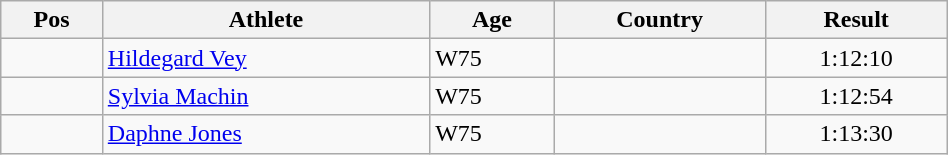<table class="wikitable"  style="text-align:center; width:50%;">
<tr>
<th>Pos</th>
<th>Athlete</th>
<th>Age</th>
<th>Country</th>
<th>Result</th>
</tr>
<tr>
<td align=center></td>
<td align=left><a href='#'>Hildegard Vey</a></td>
<td align=left>W75</td>
<td align=left></td>
<td>1:12:10</td>
</tr>
<tr>
<td align=center></td>
<td align=left><a href='#'>Sylvia Machin</a></td>
<td align=left>W75</td>
<td align=left></td>
<td>1:12:54</td>
</tr>
<tr>
<td align=center></td>
<td align=left><a href='#'>Daphne Jones</a></td>
<td align=left>W75</td>
<td align=left></td>
<td>1:13:30</td>
</tr>
</table>
